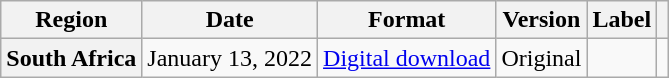<table class="wikitable">
<tr>
<th scope="row">Region</th>
<th scope="row">Date</th>
<th scope="row">Format</th>
<th scope="row">Version</th>
<th scope="row">Label</th>
<th scope="row"></th>
</tr>
<tr>
<th scope="row">South Africa</th>
<td>January 13, 2022</td>
<td><a href='#'>Digital download</a></td>
<td>Original</td>
<td></td>
<td></td>
</tr>
</table>
